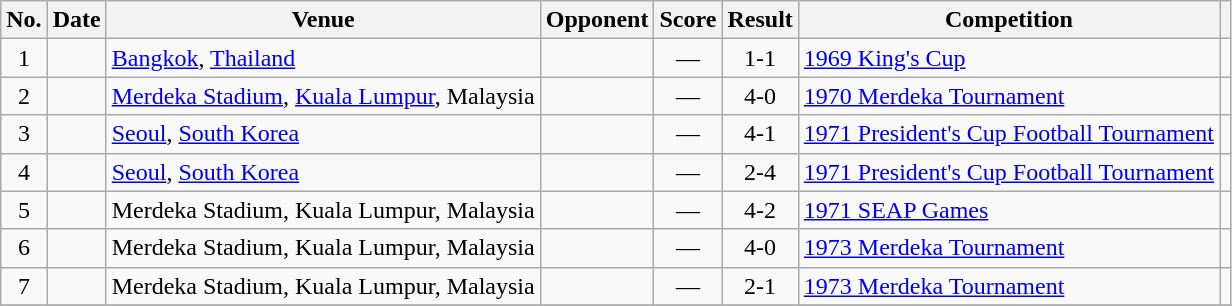<table class="wikitable sortable">
<tr>
<th scope="col">No.</th>
<th scope="col">Date</th>
<th scope="col">Venue</th>
<th scope="col">Opponent</th>
<th scope="col">Score</th>
<th scope="col">Result</th>
<th scope="col">Competition</th>
<th scope="col" class="unsortable"></th>
</tr>
<tr>
<td style="text-align:center">1</td>
<td></td>
<td><a href='#'>Bangkok</a>, <a href='#'>Thailand</a></td>
<td></td>
<td style="text-align:center">—</td>
<td style="text-align:center">1-1</td>
<td><a href='#'>1969 King's Cup</a></td>
<td></td>
</tr>
<tr>
<td style="text-align:center">2</td>
<td></td>
<td><a href='#'>Merdeka Stadium</a>, <a href='#'>Kuala Lumpur</a>, Malaysia</td>
<td></td>
<td style="text-align:center">—</td>
<td style="text-align:center">4-0</td>
<td><a href='#'>1970 Merdeka Tournament</a></td>
<td></td>
</tr>
<tr>
<td style="text-align:center">3</td>
<td></td>
<td><a href='#'>Seoul</a>, <a href='#'>South Korea</a></td>
<td></td>
<td style="text-align:center">—</td>
<td style="text-align:center">4-1</td>
<td><a href='#'>1971 President's Cup Football Tournament</a></td>
<td></td>
</tr>
<tr>
<td style="text-align:center">4</td>
<td></td>
<td><a href='#'>Seoul</a>, <a href='#'>South Korea</a></td>
<td></td>
<td style="text-align:center">—</td>
<td style="text-align:center">2-4</td>
<td><a href='#'>1971 President's Cup Football Tournament</a></td>
<td></td>
</tr>
<tr>
<td style="text-align:center">5</td>
<td></td>
<td>Merdeka Stadium, Kuala Lumpur, Malaysia</td>
<td></td>
<td style="text-align:center">—</td>
<td style="text-align:center">4-2</td>
<td><a href='#'>1971 SEAP Games</a></td>
<td></td>
</tr>
<tr>
<td style="text-align:center">6</td>
<td></td>
<td>Merdeka Stadium, Kuala Lumpur, Malaysia</td>
<td></td>
<td style="text-align:center">—</td>
<td style="text-align:center">4-0</td>
<td><a href='#'>1973 Merdeka Tournament</a></td>
<td></td>
</tr>
<tr>
<td style="text-align:center">7</td>
<td></td>
<td>Merdeka Stadium, Kuala Lumpur, Malaysia</td>
<td></td>
<td style="text-align:center">—</td>
<td style="text-align:center">2-1</td>
<td><a href='#'>1973 Merdeka Tournament</a></td>
<td></td>
</tr>
<tr>
</tr>
</table>
